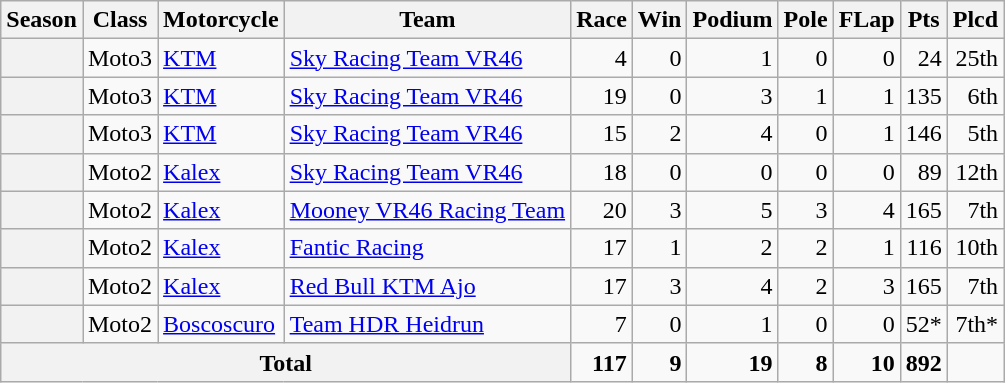<table class="wikitable" style="text-align:right;">
<tr>
<th>Season</th>
<th>Class</th>
<th>Motorcycle</th>
<th>Team</th>
<th>Race</th>
<th>Win</th>
<th>Podium</th>
<th>Pole</th>
<th>FLap</th>
<th>Pts</th>
<th>Plcd</th>
</tr>
<tr>
<th></th>
<td>Moto3</td>
<td style="text-align:left;"><a href='#'>KTM</a></td>
<td style="text-align:left;"><a href='#'>Sky Racing Team VR46</a></td>
<td>4</td>
<td>0</td>
<td>1</td>
<td>0</td>
<td>0</td>
<td>24</td>
<td>25th</td>
</tr>
<tr>
<th></th>
<td>Moto3</td>
<td style="text-align:left;"><a href='#'>KTM</a></td>
<td style="text-align:left;"><a href='#'>Sky Racing Team VR46</a></td>
<td>19</td>
<td>0</td>
<td>3</td>
<td>1</td>
<td>1</td>
<td>135</td>
<td>6th</td>
</tr>
<tr>
<th></th>
<td>Moto3</td>
<td style="text-align:left;"><a href='#'>KTM</a></td>
<td style="text-align:left;"><a href='#'>Sky Racing Team VR46</a></td>
<td>15</td>
<td>2</td>
<td>4</td>
<td>0</td>
<td>1</td>
<td>146</td>
<td>5th</td>
</tr>
<tr>
<th></th>
<td>Moto2</td>
<td style="text-align:left;"><a href='#'>Kalex</a></td>
<td style="text-align:left;"><a href='#'>Sky Racing Team VR46</a></td>
<td>18</td>
<td>0</td>
<td>0</td>
<td>0</td>
<td>0</td>
<td>89</td>
<td>12th</td>
</tr>
<tr>
<th></th>
<td>Moto2</td>
<td style="text-align:left;"><a href='#'>Kalex</a></td>
<td style="text-align:left;"><a href='#'>Mooney VR46 Racing Team</a></td>
<td>20</td>
<td>3</td>
<td>5</td>
<td>3</td>
<td>4</td>
<td>165</td>
<td>7th</td>
</tr>
<tr>
<th></th>
<td>Moto2</td>
<td style="text-align:left;"><a href='#'>Kalex</a></td>
<td style="text-align:left;"><a href='#'>Fantic Racing</a></td>
<td>17</td>
<td>1</td>
<td>2</td>
<td>2</td>
<td>1</td>
<td>116</td>
<td>10th</td>
</tr>
<tr>
<th></th>
<td>Moto2</td>
<td style="text-align:left;"><a href='#'>Kalex</a></td>
<td style="text-align:left;"><a href='#'>Red Bull KTM Ajo</a></td>
<td>17</td>
<td>3</td>
<td>4</td>
<td>2</td>
<td>3</td>
<td>165</td>
<td>7th</td>
</tr>
<tr>
<th></th>
<td>Moto2</td>
<td style="text-align:left;"><a href='#'>Boscoscuro</a></td>
<td style="text-align:left;"><a href='#'>Team HDR Heidrun</a></td>
<td>7</td>
<td>0</td>
<td>1</td>
<td>0</td>
<td>0</td>
<td>52*</td>
<td>7th*</td>
</tr>
<tr>
<th colspan="4">Total</th>
<td><strong>117</strong></td>
<td><strong>9</strong></td>
<td><strong>19</strong></td>
<td><strong>8</strong></td>
<td><strong>10</strong></td>
<td><strong>892</strong></td>
<td></td>
</tr>
</table>
